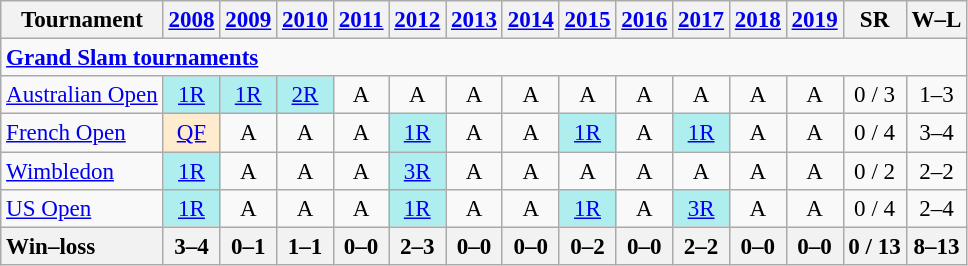<table class=wikitable style=text-align:center;font-size:96%>
<tr>
<th>Tournament</th>
<th><a href='#'>2008</a></th>
<th><a href='#'>2009</a></th>
<th><a href='#'>2010</a></th>
<th><a href='#'>2011</a></th>
<th><a href='#'>2012</a></th>
<th><a href='#'>2013</a></th>
<th><a href='#'>2014</a></th>
<th><a href='#'>2015</a></th>
<th><a href='#'>2016</a></th>
<th><a href='#'>2017</a></th>
<th><a href='#'>2018</a></th>
<th><a href='#'>2019</a></th>
<th>SR</th>
<th>W–L</th>
</tr>
<tr>
<td colspan="15" style="text-align:left;"><strong><a href='#'>Grand Slam tournaments</a></strong></td>
</tr>
<tr>
<td align=left><a href='#'>Australian Open</a></td>
<td bgcolor=afeeee><a href='#'>1R</a></td>
<td bgcolor=afeeee><a href='#'>1R</a></td>
<td bgcolor=afeeee><a href='#'>2R</a></td>
<td>A</td>
<td>A</td>
<td>A</td>
<td>A</td>
<td>A</td>
<td>A</td>
<td>A</td>
<td>A</td>
<td>A</td>
<td>0 / 3</td>
<td>1–3</td>
</tr>
<tr>
<td align=left><a href='#'>French Open</a></td>
<td bgcolor=ffebcd><a href='#'>QF</a></td>
<td>A</td>
<td>A</td>
<td>A</td>
<td bgcolor=afeeee><a href='#'>1R</a></td>
<td>A</td>
<td>A</td>
<td bgcolor=afeeee><a href='#'>1R</a></td>
<td>A</td>
<td bgcolor=afeeee><a href='#'>1R</a></td>
<td>A</td>
<td>A</td>
<td>0 / 4</td>
<td>3–4</td>
</tr>
<tr>
<td align=left><a href='#'>Wimbledon</a></td>
<td bgcolor=afeeee><a href='#'>1R</a></td>
<td>A</td>
<td>A</td>
<td>A</td>
<td bgcolor=afeeee><a href='#'>3R</a></td>
<td>A</td>
<td>A</td>
<td>A</td>
<td>A</td>
<td>A</td>
<td>A</td>
<td>A</td>
<td>0 / 2</td>
<td>2–2</td>
</tr>
<tr>
<td align=left><a href='#'>US Open</a></td>
<td bgcolor=afeeee><a href='#'>1R</a></td>
<td>A</td>
<td>A</td>
<td>A</td>
<td bgcolor=afeeee><a href='#'>1R</a></td>
<td>A</td>
<td>A</td>
<td bgcolor=afeeee><a href='#'>1R</a></td>
<td>A</td>
<td bgcolor=afeeee><a href='#'>3R</a></td>
<td>A</td>
<td>A</td>
<td>0 / 4</td>
<td>2–4</td>
</tr>
<tr>
<th style=text-align:left>Win–loss</th>
<th>3–4</th>
<th>0–1</th>
<th>1–1</th>
<th>0–0</th>
<th>2–3</th>
<th>0–0</th>
<th>0–0</th>
<th>0–2</th>
<th>0–0</th>
<th>2–2</th>
<th>0–0</th>
<th>0–0</th>
<th>0 / 13</th>
<th>8–13</th>
</tr>
</table>
